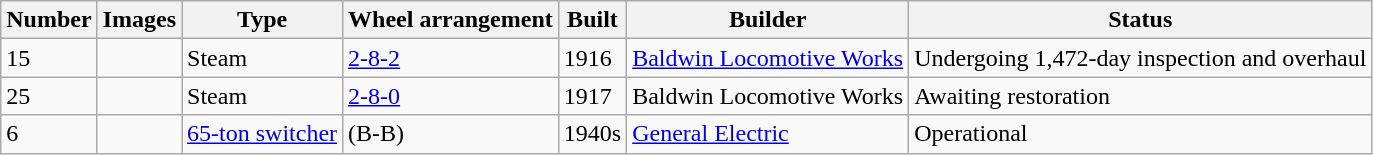<table class="wikitable sortable">
<tr>
<th>Number</th>
<th>Images</th>
<th>Type</th>
<th>Wheel arrangement</th>
<th>Built</th>
<th>Builder</th>
<th>Status</th>
</tr>
<tr>
<td>15</td>
<td></td>
<td>Steam</td>
<td><a href='#'>2-8-2</a></td>
<td>1916</td>
<td><a href='#'>Baldwin Locomotive Works</a></td>
<td>Undergoing 1,472-day inspection and overhaul</td>
</tr>
<tr>
<td>25</td>
<td></td>
<td>Steam</td>
<td><a href='#'>2-8-0</a></td>
<td>1917</td>
<td>Baldwin Locomotive Works</td>
<td>Awaiting restoration</td>
</tr>
<tr>
<td>6</td>
<td></td>
<td><a href='#'>65-ton switcher</a></td>
<td>(B-B)</td>
<td>1940s</td>
<td><a href='#'>General Electric</a></td>
<td>Operational</td>
</tr>
</table>
